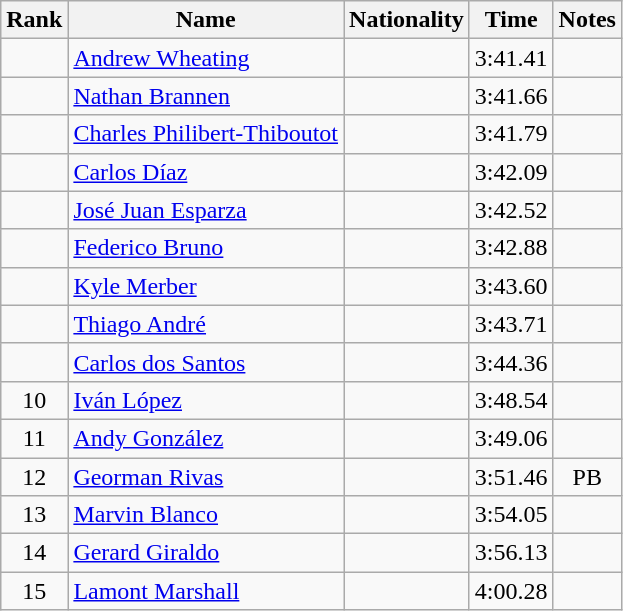<table class="wikitable sortable" style="text-align:center">
<tr>
<th>Rank</th>
<th>Name</th>
<th>Nationality</th>
<th>Time</th>
<th>Notes</th>
</tr>
<tr>
<td></td>
<td align=left><a href='#'>Andrew Wheating</a></td>
<td align=left></td>
<td>3:41.41</td>
<td></td>
</tr>
<tr>
<td></td>
<td align=left><a href='#'>Nathan Brannen</a></td>
<td align=left></td>
<td>3:41.66</td>
<td></td>
</tr>
<tr>
<td></td>
<td align=left><a href='#'>Charles Philibert-Thiboutot</a></td>
<td align=left></td>
<td>3:41.79</td>
<td></td>
</tr>
<tr>
<td></td>
<td align=left><a href='#'>Carlos Díaz</a></td>
<td align=left></td>
<td>3:42.09</td>
<td></td>
</tr>
<tr>
<td></td>
<td align=left><a href='#'>José Juan Esparza</a></td>
<td align=left></td>
<td>3:42.52</td>
<td></td>
</tr>
<tr>
<td></td>
<td align=left><a href='#'>Federico Bruno</a></td>
<td align=left></td>
<td>3:42.88</td>
<td></td>
</tr>
<tr>
<td></td>
<td align=left><a href='#'>Kyle Merber</a></td>
<td align=left></td>
<td>3:43.60</td>
<td></td>
</tr>
<tr>
<td></td>
<td align=left><a href='#'>Thiago André</a></td>
<td align=left></td>
<td>3:43.71</td>
<td></td>
</tr>
<tr>
<td></td>
<td align=left><a href='#'>Carlos dos Santos</a></td>
<td align=left></td>
<td>3:44.36</td>
<td></td>
</tr>
<tr>
<td>10</td>
<td align=left><a href='#'>Iván López</a></td>
<td align=left></td>
<td>3:48.54</td>
<td></td>
</tr>
<tr>
<td>11</td>
<td align=left><a href='#'>Andy González</a></td>
<td align=left></td>
<td>3:49.06</td>
<td></td>
</tr>
<tr>
<td>12</td>
<td align=left><a href='#'>Georman Rivas</a></td>
<td align=left></td>
<td>3:51.46</td>
<td>PB</td>
</tr>
<tr>
<td>13</td>
<td align=left><a href='#'>Marvin Blanco</a></td>
<td align=left></td>
<td>3:54.05</td>
<td></td>
</tr>
<tr>
<td>14</td>
<td align=left><a href='#'>Gerard Giraldo</a></td>
<td align=left></td>
<td>3:56.13</td>
<td></td>
</tr>
<tr>
<td>15</td>
<td align=left><a href='#'>Lamont Marshall</a></td>
<td align=left></td>
<td>4:00.28</td>
<td></td>
</tr>
</table>
